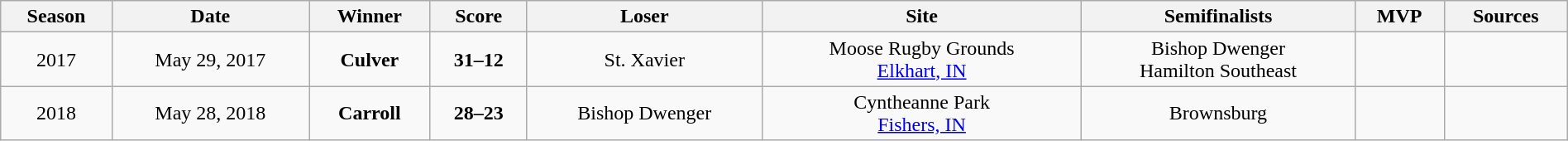<table class="wikitable" style="width:100%;">
<tr>
<th>Season</th>
<th>Date</th>
<th>Winner</th>
<th>Score</th>
<th>Loser</th>
<th>Site</th>
<th>Semifinalists</th>
<th>MVP</th>
<th>Sources</th>
</tr>
<tr>
<td align=center>2017</td>
<td align=center>May 29, 2017</td>
<td align=center><strong>Culver</strong></td>
<td align=center><strong>31–12</strong></td>
<td align=center>St. Xavier</td>
<td align=center>Moose Rugby Grounds<br><a href='#'>Elkhart, IN</a></td>
<td align=center>Bishop Dwenger<br>Hamilton Southeast</td>
<td align=center></td>
<td align=center></td>
</tr>
<tr>
<td align=center>2018</td>
<td align=center>May 28, 2018</td>
<td align=center><strong>Carroll</strong></td>
<td align=center><strong>28–23</strong></td>
<td align=center>Bishop Dwenger</td>
<td align=center>Cyntheanne Park<br><a href='#'>Fishers, IN</a></td>
<td align=center>Brownsburg</td>
<td align=center></td>
<td align=center></td>
</tr>
</table>
